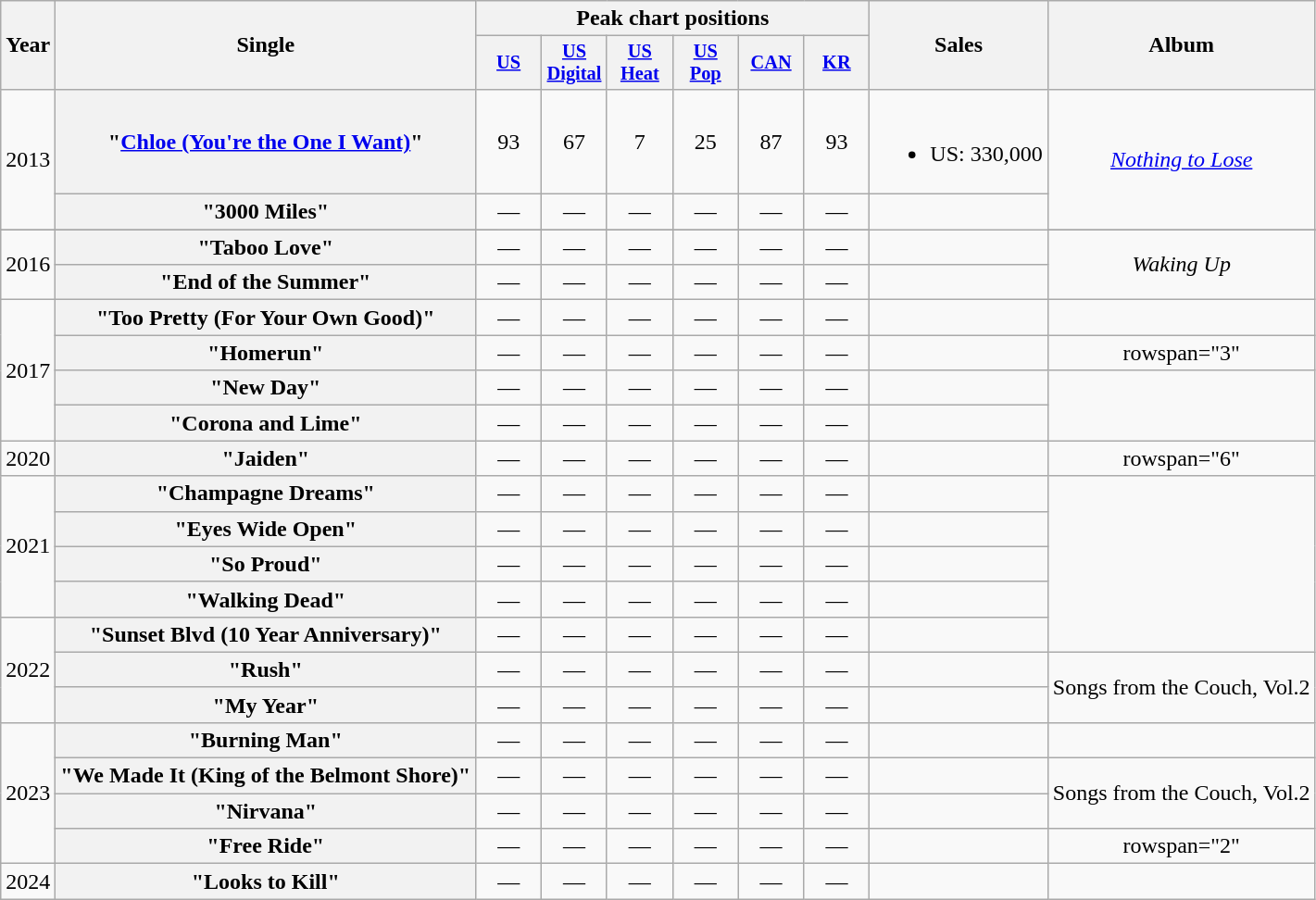<table class="wikitable plainrowheaders" style="text-align:center;">
<tr>
<th scope="col" rowspan="2">Year</th>
<th scope="col" rowspan="2">Single</th>
<th scope="col" colspan="6">Peak chart positions</th>
<th scope="col" rowspan="2">Sales</th>
<th scope="col" rowspan="2">Album</th>
</tr>
<tr>
<th scope="col" style="width:3em;font-size:85%;"><a href='#'>US</a></th>
<th scope="col" style="width:3em;font-size:85%;"><a href='#'>US<br>Digital</a></th>
<th scope="col" style="width:3em;font-size:85%;"><a href='#'>US<br>Heat</a></th>
<th scope="col" style="width:3em;font-size:85%;"><a href='#'>US<br>Pop</a></th>
<th scope="col" style="width:3em;font-size:85%;"><a href='#'>CAN</a></th>
<th scope="col" style="width:3em;font-size:85%;"><a href='#'>KR</a></th>
</tr>
<tr>
<td rowspan="2">2013</td>
<th scope="row">"<a href='#'>Chloe (You're the One I Want)</a>"</th>
<td>93</td>
<td>67</td>
<td>7</td>
<td>25</td>
<td>87</td>
<td>93</td>
<td><br><ul><li>US: 330,000</li></ul></td>
<td rowspan="2"><em><a href='#'>Nothing to Lose</a></em></td>
</tr>
<tr>
<th scope="row">"3000 Miles"</th>
<td>—</td>
<td>—</td>
<td>—</td>
<td>—</td>
<td>—</td>
<td>—</td>
</tr>
<tr>
</tr>
<tr>
<td rowspan="2">2016</td>
<th scope="row">"Taboo Love"</th>
<td>—</td>
<td>—</td>
<td>—</td>
<td>—</td>
<td>—</td>
<td>—</td>
<td></td>
<td rowspan="2"><em>Waking Up</em></td>
</tr>
<tr>
<th scope="row">"End of the Summer"</th>
<td>—</td>
<td>—</td>
<td>—</td>
<td>—</td>
<td>—</td>
<td>—</td>
<td></td>
</tr>
<tr>
<td rowspan="4">2017</td>
<th scope="row">"Too Pretty (For Your Own Good)"</th>
<td>—</td>
<td>—</td>
<td>—</td>
<td>—</td>
<td>—</td>
<td>—</td>
<td></td>
<td></td>
</tr>
<tr>
<th scope="row">"Homerun"</th>
<td>—</td>
<td>—</td>
<td>—</td>
<td>—</td>
<td>—</td>
<td>—</td>
<td></td>
<td>rowspan="3" </td>
</tr>
<tr>
<th scope="row">"New Day"</th>
<td>—</td>
<td>—</td>
<td>—</td>
<td>—</td>
<td>—</td>
<td>—</td>
<td></td>
</tr>
<tr>
<th scope="row">"Corona and Lime"</th>
<td>—</td>
<td>—</td>
<td>—</td>
<td>—</td>
<td>—</td>
<td>—</td>
<td></td>
</tr>
<tr>
<td>2020</td>
<th scope="row">"Jaiden"</th>
<td>—</td>
<td>—</td>
<td>—</td>
<td>—</td>
<td>—</td>
<td>—</td>
<td></td>
<td>rowspan="6" </td>
</tr>
<tr>
<td rowspan="4">2021</td>
<th scope="row">"Champagne Dreams"</th>
<td>—</td>
<td>—</td>
<td>—</td>
<td>—</td>
<td>—</td>
<td>—</td>
<td></td>
</tr>
<tr>
<th scope="row">"Eyes Wide Open"</th>
<td>—</td>
<td>—</td>
<td>—</td>
<td>—</td>
<td>—</td>
<td>—</td>
<td></td>
</tr>
<tr>
<th scope="row">"So Proud"</th>
<td>—</td>
<td>—</td>
<td>—</td>
<td>—</td>
<td>—</td>
<td>—</td>
<td></td>
</tr>
<tr>
<th scope="row">"Walking Dead"</th>
<td>—</td>
<td>—</td>
<td>—</td>
<td>—</td>
<td>—</td>
<td>—</td>
<td></td>
</tr>
<tr>
<td rowspan="3">2022</td>
<th scope="row">"Sunset Blvd (10 Year Anniversary)"</th>
<td>—</td>
<td>—</td>
<td>—</td>
<td>—</td>
<td>—</td>
<td>—</td>
<td></td>
</tr>
<tr>
<th scope="row">"Rush"</th>
<td>—</td>
<td>—</td>
<td>—</td>
<td>—</td>
<td>—</td>
<td>—</td>
<td></td>
<td rowspan="2">Songs from the Couch, Vol.2</td>
</tr>
<tr>
<th scope="row">"My Year"</th>
<td>—</td>
<td>—</td>
<td>—</td>
<td>—</td>
<td>—</td>
<td>—</td>
<td></td>
</tr>
<tr>
<td rowspan="4">2023</td>
<th scope="row">"Burning Man"</th>
<td>—</td>
<td>—</td>
<td>—</td>
<td>—</td>
<td>—</td>
<td>—</td>
<td></td>
<td></td>
</tr>
<tr>
<th scope="row">"We Made It (King of the Belmont Shore)"</th>
<td>—</td>
<td>—</td>
<td>—</td>
<td>—</td>
<td>—</td>
<td>—</td>
<td></td>
<td rowspan="2">Songs from the Couch, Vol.2</td>
</tr>
<tr>
<th scope="row">"Nirvana"</th>
<td>—</td>
<td>—</td>
<td>—</td>
<td>—</td>
<td>—</td>
<td>—</td>
<td></td>
</tr>
<tr>
<th scope="row">"Free Ride"</th>
<td>—</td>
<td>—</td>
<td>—</td>
<td>—</td>
<td>—</td>
<td>—</td>
<td></td>
<td>rowspan="2" </td>
</tr>
<tr>
<td>2024</td>
<th scope="row">"Looks to Kill"</th>
<td>—</td>
<td>—</td>
<td>—</td>
<td>—</td>
<td>—</td>
<td>—</td>
<td></td>
</tr>
</table>
